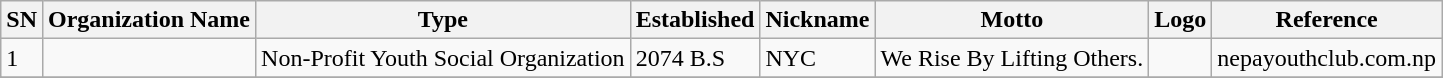<table class="wikitable">
<tr>
<th>SN</th>
<th>Organization Name</th>
<th>Type</th>
<th>Established</th>
<th>Nickname</th>
<th>Motto</th>
<th>Logo</th>
<th>Reference</th>
</tr>
<tr>
<td>1</td>
<td></td>
<td>Non-Profit Youth Social Organization</td>
<td>2074 B.S</td>
<td>NYC</td>
<td>We Rise By Lifting Others.</td>
<td></td>
<td>nepayouthclub.com.np</td>
</tr>
<tr>
</tr>
<tr>
</tr>
</table>
